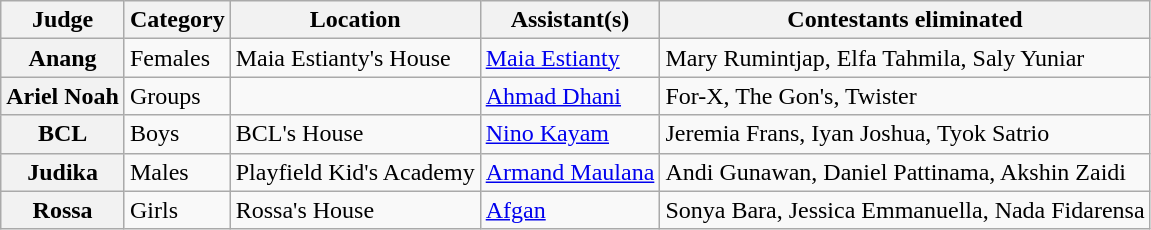<table class="wikitable plainrowheaders">
<tr>
<th>Judge</th>
<th>Category</th>
<th>Location</th>
<th>Assistant(s)</th>
<th>Contestants eliminated</th>
</tr>
<tr>
<th scope="row">Anang</th>
<td>Females</td>
<td>Maia Estianty's House</td>
<td><a href='#'>Maia Estianty</a></td>
<td>Mary Rumintjap, Elfa Tahmila, Saly Yuniar</td>
</tr>
<tr>
<th scope="row">Ariel Noah</th>
<td>Groups</td>
<td></td>
<td><a href='#'>Ahmad Dhani</a></td>
<td>For-X, The Gon's, Twister</td>
</tr>
<tr>
<th scope="row">BCL</th>
<td>Boys</td>
<td>BCL's House</td>
<td><a href='#'>Nino Kayam</a></td>
<td>Jeremia Frans, Iyan Joshua, Tyok Satrio</td>
</tr>
<tr>
<th scope="row">Judika</th>
<td>Males</td>
<td>Playfield Kid's Academy</td>
<td><a href='#'>Armand Maulana</a></td>
<td>Andi Gunawan, Daniel Pattinama, Akshin Zaidi</td>
</tr>
<tr>
<th scope="row">Rossa</th>
<td>Girls</td>
<td>Rossa's House</td>
<td><a href='#'>Afgan</a></td>
<td>Sonya Bara, Jessica Emmanuella, Nada Fidarensa</td>
</tr>
</table>
